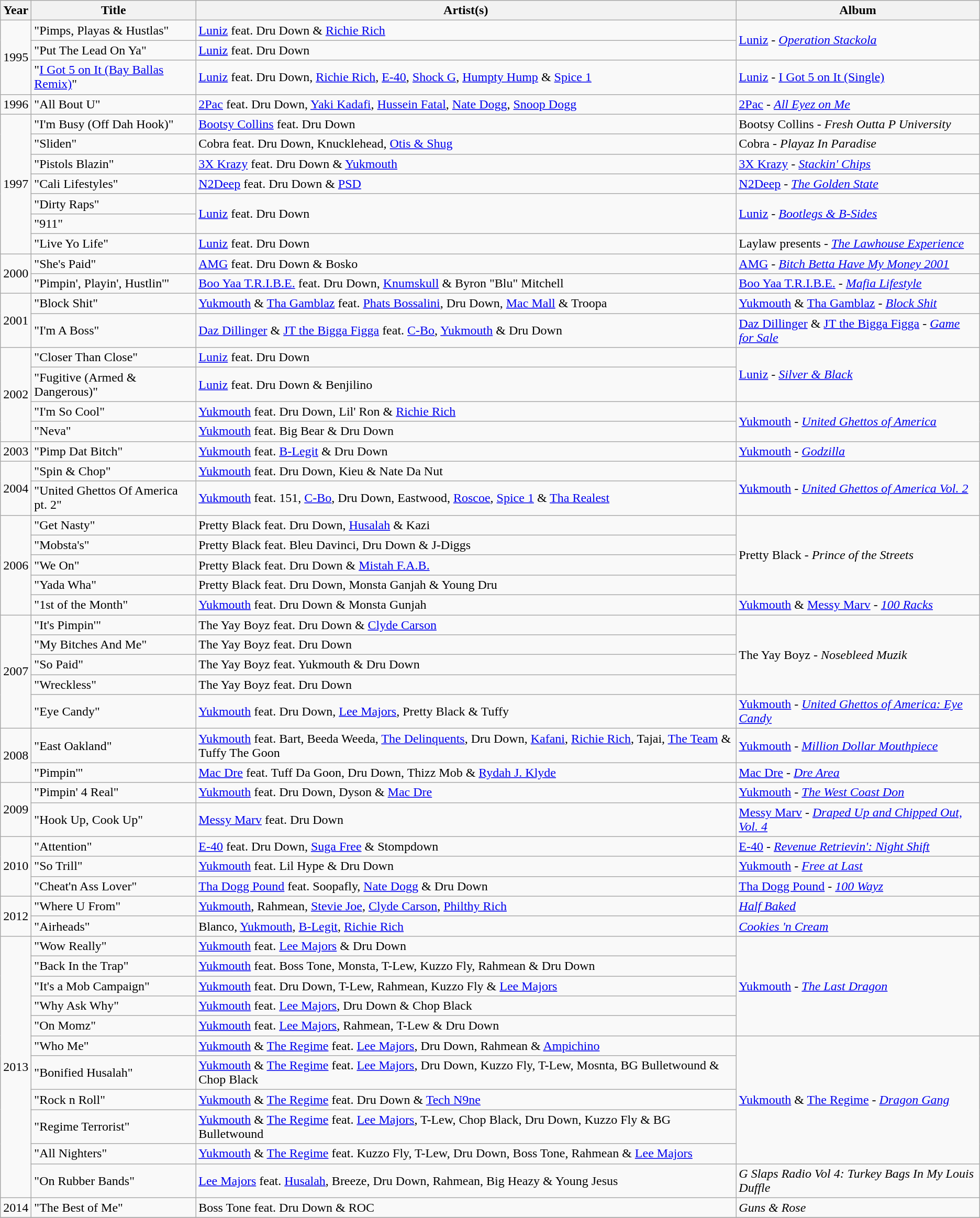<table class="wikitable">
<tr>
<th>Year</th>
<th>Title</th>
<th>Artist(s)</th>
<th>Album</th>
</tr>
<tr>
<td rowspan="3">1995</td>
<td>"Pimps, Playas & Hustlas"</td>
<td><a href='#'>Luniz</a> feat. Dru Down & <a href='#'>Richie Rich</a></td>
<td rowspan="2"><a href='#'>Luniz</a> - <em><a href='#'>Operation Stackola</a></em></td>
</tr>
<tr>
<td>"Put The Lead On Ya"</td>
<td><a href='#'>Luniz</a> feat. Dru Down</td>
</tr>
<tr>
<td>"<a href='#'>I Got 5 on It (Bay Ballas Remix)</a>"</td>
<td><a href='#'>Luniz</a> feat. Dru Down, <a href='#'>Richie Rich</a>, <a href='#'>E-40</a>, <a href='#'>Shock G</a>, <a href='#'>Humpty Hump</a> & <a href='#'>Spice 1</a></td>
<td><a href='#'>Luniz</a> - <a href='#'>I Got 5 on It (Single)</a></td>
</tr>
<tr>
<td>1996</td>
<td>"All Bout U"</td>
<td><a href='#'>2Pac</a> feat. Dru Down, <a href='#'>Yaki Kadafi</a>, <a href='#'>Hussein Fatal</a>, <a href='#'>Nate Dogg</a>, <a href='#'>Snoop Dogg</a></td>
<td><a href='#'>2Pac</a> - <em><a href='#'>All Eyez on Me</a></em></td>
</tr>
<tr>
<td rowspan="7">1997</td>
<td>"I'm Busy (Off Dah Hook)"</td>
<td><a href='#'>Bootsy Collins</a> feat. Dru Down</td>
<td>Bootsy Collins - <em>Fresh Outta P University</em></td>
</tr>
<tr>
<td>"Sliden"</td>
<td>Cobra feat. Dru Down, Knucklehead, <a href='#'>Otis & Shug</a></td>
<td>Cobra - <em>Playaz In Paradise</em></td>
</tr>
<tr>
<td>"Pistols Blazin"</td>
<td><a href='#'>3X Krazy</a> feat. Dru Down & <a href='#'>Yukmouth</a></td>
<td><a href='#'>3X Krazy</a> - <em><a href='#'>Stackin' Chips</a></em></td>
</tr>
<tr>
<td>"Cali Lifestyles"</td>
<td><a href='#'>N2Deep</a> feat. Dru Down & <a href='#'>PSD</a></td>
<td><a href='#'>N2Deep</a> - <em><a href='#'>The Golden State</a></em></td>
</tr>
<tr>
<td>"Dirty Raps"</td>
<td rowspan="2"><a href='#'>Luniz</a> feat. Dru Down</td>
<td rowspan="2"><a href='#'>Luniz</a> - <em><a href='#'>Bootlegs & B-Sides</a></em></td>
</tr>
<tr>
<td>"911"</td>
</tr>
<tr>
<td>"Live Yo Life"</td>
<td><a href='#'>Luniz</a> feat. Dru Down</td>
<td>Laylaw presents - <em><a href='#'>The Lawhouse Experience</a></em></td>
</tr>
<tr>
<td rowspan="2">2000</td>
<td>"She's Paid"</td>
<td><a href='#'>AMG</a> feat. Dru Down & Bosko</td>
<td><a href='#'>AMG</a> - <em><a href='#'>Bitch Betta Have My Money 2001</a></em></td>
</tr>
<tr>
<td>"Pimpin', Playin', Hustlin'"</td>
<td><a href='#'>Boo Yaa T.R.I.B.E.</a> feat. Dru Down, <a href='#'>Knumskull</a> & Byron "Blu" Mitchell</td>
<td><a href='#'>Boo Yaa T.R.I.B.E.</a> - <em><a href='#'>Mafia Lifestyle</a></em></td>
</tr>
<tr>
<td rowspan="2">2001</td>
<td>"Block Shit"</td>
<td><a href='#'>Yukmouth</a> & <a href='#'>Tha Gamblaz</a> feat. <a href='#'>Phats Bossalini</a>, Dru Down, <a href='#'>Mac Mall</a> & Troopa</td>
<td><a href='#'>Yukmouth</a> & <a href='#'>Tha Gamblaz</a> - <em><a href='#'>Block Shit</a></em></td>
</tr>
<tr>
<td>"I'm A Boss"</td>
<td><a href='#'>Daz Dillinger</a> & <a href='#'>JT the Bigga Figga</a> feat. <a href='#'>C-Bo</a>, <a href='#'>Yukmouth</a> & Dru Down</td>
<td><a href='#'>Daz Dillinger</a> & <a href='#'>JT the Bigga Figga</a> - <em><a href='#'>Game for Sale</a></em></td>
</tr>
<tr>
<td rowspan="4">2002</td>
<td>"Closer Than Close"</td>
<td><a href='#'>Luniz</a> feat. Dru Down</td>
<td rowspan="2"><a href='#'>Luniz</a> - <em><a href='#'>Silver & Black</a></em></td>
</tr>
<tr>
<td>"Fugitive (Armed & Dangerous)"</td>
<td><a href='#'>Luniz</a> feat. Dru Down & Benjilino</td>
</tr>
<tr>
<td>"I'm So Cool"</td>
<td><a href='#'>Yukmouth</a> feat. Dru Down, Lil' Ron & <a href='#'>Richie Rich</a></td>
<td rowspan="2"><a href='#'>Yukmouth</a> - <em><a href='#'>United Ghettos of America</a></em></td>
</tr>
<tr>
<td>"Neva"</td>
<td><a href='#'>Yukmouth</a> feat. Big Bear & Dru Down</td>
</tr>
<tr>
<td>2003</td>
<td>"Pimp Dat Bitch"</td>
<td><a href='#'>Yukmouth</a> feat. <a href='#'>B-Legit</a> & Dru Down</td>
<td><a href='#'>Yukmouth</a> - <em><a href='#'>Godzilla</a></em></td>
</tr>
<tr>
<td rowspan="2">2004</td>
<td>"Spin & Chop"</td>
<td><a href='#'>Yukmouth</a> feat. Dru Down, Kieu & Nate Da Nut</td>
<td rowspan="2"><a href='#'>Yukmouth</a> - <em><a href='#'>United Ghettos of America Vol. 2</a></em></td>
</tr>
<tr>
<td>"United Ghettos Of America pt. 2"</td>
<td rowspan=""><a href='#'>Yukmouth</a> feat. 151, <a href='#'>C-Bo</a>, Dru Down, Eastwood, <a href='#'>Roscoe</a>, <a href='#'>Spice 1</a> & <a href='#'>Tha Realest</a></td>
</tr>
<tr>
<td rowspan="5">2006</td>
<td>"Get Nasty"</td>
<td>Pretty Black feat. Dru Down, <a href='#'>Husalah</a> & Kazi</td>
<td rowspan="4">Pretty Black - <em>Prince of the Streets</em></td>
</tr>
<tr>
<td>"Mobsta's"</td>
<td>Pretty Black feat. Bleu Davinci, Dru Down & J-Diggs</td>
</tr>
<tr>
<td>"We On"</td>
<td>Pretty Black feat. Dru Down & <a href='#'>Mistah F.A.B.</a></td>
</tr>
<tr>
<td>"Yada Wha"</td>
<td>Pretty Black feat. Dru Down, Monsta Ganjah & Young Dru</td>
</tr>
<tr>
<td>"1st of the Month"</td>
<td><a href='#'>Yukmouth</a> feat. Dru Down & Monsta Gunjah</td>
<td><a href='#'>Yukmouth</a> & <a href='#'>Messy Marv</a> - <em><a href='#'>100 Racks</a></em></td>
</tr>
<tr>
<td rowspan="5">2007</td>
<td>"It's Pimpin'"</td>
<td>The Yay Boyz feat. Dru Down & <a href='#'>Clyde Carson</a></td>
<td rowspan="4">The Yay Boyz - <em>Nosebleed Muzik</em></td>
</tr>
<tr>
<td>"My Bitches And Me"</td>
<td>The Yay Boyz feat. Dru Down</td>
</tr>
<tr>
<td>"So Paid"</td>
<td>The Yay Boyz feat. Yukmouth & Dru Down</td>
</tr>
<tr>
<td>"Wreckless"</td>
<td>The Yay Boyz feat. Dru Down</td>
</tr>
<tr>
<td>"Eye Candy"</td>
<td><a href='#'>Yukmouth</a> feat. Dru Down, <a href='#'>Lee Majors</a>, Pretty Black & Tuffy</td>
<td><a href='#'>Yukmouth</a> - <em><a href='#'>United Ghettos of America: Eye Candy</a></em></td>
</tr>
<tr>
<td rowspan="2">2008</td>
<td>"East Oakland"</td>
<td><a href='#'>Yukmouth</a> feat. Bart, Beeda Weeda, <a href='#'>The Delinquents</a>, Dru Down, <a href='#'>Kafani</a>, <a href='#'>Richie Rich</a>, Tajai, <a href='#'>The Team</a> & Tuffy The Goon</td>
<td><a href='#'>Yukmouth</a> - <em><a href='#'>Million Dollar Mouthpiece</a></em></td>
</tr>
<tr>
<td>"Pimpin'"</td>
<td><a href='#'>Mac Dre</a> feat. Tuff Da Goon, Dru Down, Thizz Mob & <a href='#'>Rydah J. Klyde</a></td>
<td><a href='#'>Mac Dre</a> - <em><a href='#'>Dre Area</a></em></td>
</tr>
<tr>
<td rowspan="2">2009</td>
<td>"Pimpin' 4 Real"</td>
<td><a href='#'>Yukmouth</a> feat. Dru Down, Dyson & <a href='#'>Mac Dre</a></td>
<td><a href='#'>Yukmouth</a> - <em><a href='#'>The West Coast Don</a></em></td>
</tr>
<tr>
<td>"Hook Up, Cook Up"</td>
<td><a href='#'>Messy Marv</a> feat. Dru Down</td>
<td><a href='#'>Messy Marv</a> - <em><a href='#'>Draped Up and Chipped Out, Vol. 4</a></em></td>
</tr>
<tr>
<td rowspan="3">2010</td>
<td>"Attention"</td>
<td><a href='#'>E-40</a> feat. Dru Down, <a href='#'>Suga Free</a> & Stompdown</td>
<td><a href='#'>E-40</a> - <em><a href='#'>Revenue Retrievin': Night Shift</a></em></td>
</tr>
<tr>
<td>"So Trill"</td>
<td><a href='#'>Yukmouth</a> feat. Lil Hype & Dru Down</td>
<td><a href='#'>Yukmouth</a> - <em><a href='#'>Free at Last</a></em></td>
</tr>
<tr>
<td>"Cheat'n Ass Lover"</td>
<td><a href='#'>Tha Dogg Pound</a> feat. Soopafly, <a href='#'>Nate Dogg</a> & Dru Down</td>
<td><a href='#'>Tha Dogg Pound</a> - <em><a href='#'>100 Wayz</a></em></td>
</tr>
<tr>
<td rowspan="2">2012</td>
<td>"Where U From"</td>
<td><a href='#'>Yukmouth</a>, Rahmean, <a href='#'>Stevie Joe</a>, <a href='#'>Clyde Carson</a>, <a href='#'>Philthy Rich</a></td>
<td><em><a href='#'>Half Baked</a></em></td>
</tr>
<tr>
<td>"Airheads"</td>
<td>Blanco, <a href='#'>Yukmouth</a>, <a href='#'>B-Legit</a>, <a href='#'>Richie Rich</a></td>
<td><em><a href='#'>Cookies 'n Cream</a></em></td>
</tr>
<tr>
<td rowspan="11">2013</td>
<td>"Wow Really"</td>
<td><a href='#'>Yukmouth</a> feat. <a href='#'>Lee Majors</a> & Dru Down</td>
<td rowspan="5"><a href='#'>Yukmouth</a> - <em><a href='#'>The Last Dragon</a></em></td>
</tr>
<tr>
<td>"Back In the Trap"</td>
<td><a href='#'>Yukmouth</a> feat. Boss Tone, Monsta, T-Lew, Kuzzo Fly, Rahmean & Dru Down</td>
</tr>
<tr>
<td>"It's a Mob Campaign"</td>
<td><a href='#'>Yukmouth</a> feat. Dru Down, T-Lew, Rahmean, Kuzzo Fly & <a href='#'>Lee Majors</a></td>
</tr>
<tr>
<td>"Why Ask Why"</td>
<td><a href='#'>Yukmouth</a> feat. <a href='#'>Lee Majors</a>, Dru Down & Chop Black</td>
</tr>
<tr>
<td>"On Momz"</td>
<td><a href='#'>Yukmouth</a> feat. <a href='#'>Lee Majors</a>, Rahmean, T-Lew & Dru Down</td>
</tr>
<tr>
<td>"Who Me"</td>
<td><a href='#'>Yukmouth</a> & <a href='#'>The Regime</a> feat. <a href='#'>Lee Majors</a>, Dru Down, Rahmean & <a href='#'>Ampichino</a></td>
<td rowspan="5"><a href='#'>Yukmouth</a> & <a href='#'>The Regime</a> - <em><a href='#'>Dragon Gang</a></em></td>
</tr>
<tr>
<td>"Bonified Husalah"</td>
<td><a href='#'>Yukmouth</a> & <a href='#'>The Regime</a> feat. <a href='#'>Lee Majors</a>, Dru Down, Kuzzo Fly, T-Lew, Mosnta, BG Bulletwound & Chop Black</td>
</tr>
<tr>
<td>"Rock n Roll"</td>
<td><a href='#'>Yukmouth</a> & <a href='#'>The Regime</a> feat. Dru Down & <a href='#'>Tech N9ne</a></td>
</tr>
<tr>
<td>"Regime Terrorist"</td>
<td><a href='#'>Yukmouth</a> & <a href='#'>The Regime</a> feat. <a href='#'>Lee Majors</a>, T-Lew, Chop Black, Dru Down, Kuzzo Fly & BG Bulletwound</td>
</tr>
<tr>
<td>"All Nighters"</td>
<td><a href='#'>Yukmouth</a> & <a href='#'>The Regime</a> feat. Kuzzo Fly, T-Lew, Dru Down, Boss Tone, Rahmean & <a href='#'>Lee Majors</a></td>
</tr>
<tr>
<td>"On Rubber Bands"</td>
<td><a href='#'>Lee Majors</a> feat. <a href='#'>Husalah</a>, Breeze, Dru Down, Rahmean, Big Heazy & Young Jesus</td>
<td><em>G Slaps Radio Vol 4: Turkey Bags In My Louis Duffle</em></td>
</tr>
<tr>
<td>2014</td>
<td>"The Best of Me"</td>
<td>Boss Tone feat. Dru Down & ROC</td>
<td><em>Guns & Rose</em></td>
</tr>
<tr>
</tr>
</table>
